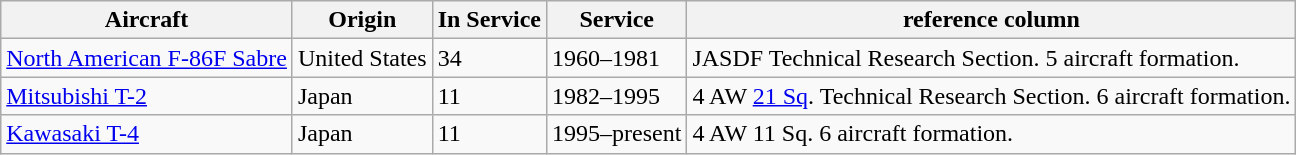<table class="wikitable">
<tr>
<th style="text-align: center;">Aircraft</th>
<th style="text-align: center;">Origin</th>
<th style="text-align: center;">In Service</th>
<th style="text-align: center;">Service</th>
<th style="text-align: center;">reference column</th>
</tr>
<tr>
<td><a href='#'>North American F-86F Sabre</a></td>
<td>United States</td>
<td>34</td>
<td>1960–1981</td>
<td>JASDF Technical Research Section. 5 aircraft formation.</td>
</tr>
<tr>
<td><a href='#'>Mitsubishi T-2</a></td>
<td>Japan</td>
<td>11</td>
<td>1982–1995</td>
<td>4 AW <a href='#'>21 Sq</a>. Technical Research Section. 6 aircraft formation.</td>
</tr>
<tr>
<td><a href='#'>Kawasaki T-4</a></td>
<td>Japan</td>
<td>11</td>
<td>1995–present</td>
<td>4 AW 11 Sq. 6 aircraft formation.</td>
</tr>
</table>
